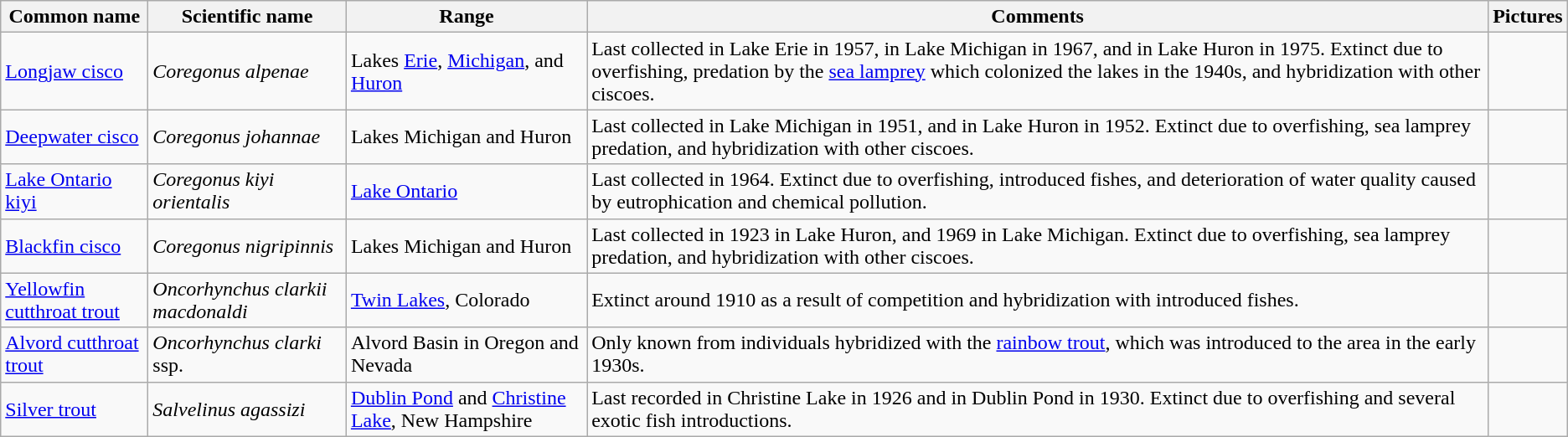<table class="wikitable">
<tr>
<th>Common name</th>
<th>Scientific name</th>
<th>Range</th>
<th class="unsortable">Comments</th>
<th class="unsortable">Pictures</th>
</tr>
<tr>
<td><a href='#'>Longjaw cisco</a></td>
<td><em>Coregonus alpenae</em></td>
<td>Lakes <a href='#'>Erie</a>, <a href='#'>Michigan</a>, and <a href='#'>Huron</a></td>
<td>Last collected in Lake Erie in 1957, in Lake Michigan in 1967, and in Lake Huron in 1975. Extinct due to overfishing, predation by the <a href='#'>sea lamprey</a> which colonized the lakes in the 1940s, and hybridization with other ciscoes.</td>
<td></td>
</tr>
<tr>
<td><a href='#'>Deepwater cisco</a></td>
<td><em>Coregonus johannae</em></td>
<td>Lakes Michigan and Huron</td>
<td>Last collected in Lake Michigan in 1951, and in Lake Huron in 1952. Extinct due to overfishing, sea lamprey predation, and hybridization with other ciscoes.</td>
<td></td>
</tr>
<tr>
<td><a href='#'>Lake Ontario kiyi</a></td>
<td><em>Coregonus kiyi orientalis</em></td>
<td><a href='#'>Lake Ontario</a></td>
<td>Last collected in 1964. Extinct due to overfishing, introduced fishes, and deterioration of water quality caused by eutrophication and chemical pollution.</td>
<td></td>
</tr>
<tr>
<td><a href='#'>Blackfin cisco</a></td>
<td><em>Coregonus nigripinnis</em></td>
<td>Lakes Michigan and Huron</td>
<td>Last collected in 1923 in Lake Huron, and 1969 in Lake Michigan. Extinct due to overfishing, sea lamprey predation, and hybridization with other ciscoes.</td>
<td></td>
</tr>
<tr>
<td><a href='#'>Yellowfin cutthroat trout</a></td>
<td><em>Oncorhynchus clarkii macdonaldi</em></td>
<td><a href='#'>Twin Lakes</a>, Colorado</td>
<td>Extinct around 1910 as a result of competition and hybridization with introduced fishes.</td>
<td></td>
</tr>
<tr>
<td><a href='#'>Alvord cutthroat trout</a></td>
<td><em>Oncorhynchus clarki</em> ssp.</td>
<td>Alvord Basin in Oregon and Nevada</td>
<td>Only known from individuals hybridized with the <a href='#'>rainbow trout</a>, which was introduced to the area in the early 1930s.</td>
<td></td>
</tr>
<tr>
<td><a href='#'>Silver trout</a></td>
<td><em>Salvelinus agassizi</em></td>
<td><a href='#'>Dublin Pond</a> and <a href='#'>Christine Lake</a>, New Hampshire</td>
<td>Last recorded in Christine Lake in 1926 and in Dublin Pond in 1930. Extinct due to overfishing and several exotic fish introductions.</td>
<td></td>
</tr>
</table>
